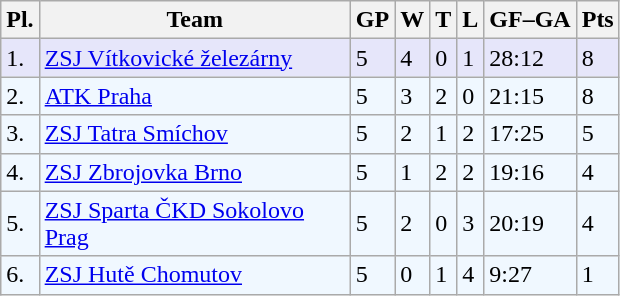<table class="wikitable">
<tr>
<th>Pl.</th>
<th width="200">Team</th>
<th>GP</th>
<th>W</th>
<th>T</th>
<th>L</th>
<th>GF–GA</th>
<th>Pts</th>
</tr>
<tr bgcolor="#e6e6fa">
<td>1.</td>
<td><a href='#'>ZSJ Vítkovické železárny</a></td>
<td>5</td>
<td>4</td>
<td>0</td>
<td>1</td>
<td>28:12</td>
<td>8</td>
</tr>
<tr bgcolor="#f0f8ff">
<td>2.</td>
<td><a href='#'>ATK Praha</a></td>
<td>5</td>
<td>3</td>
<td>2</td>
<td>0</td>
<td>21:15</td>
<td>8</td>
</tr>
<tr bgcolor="#f0f8ff">
<td>3.</td>
<td><a href='#'>ZSJ Tatra Smíchov</a></td>
<td>5</td>
<td>2</td>
<td>1</td>
<td>2</td>
<td>17:25</td>
<td>5</td>
</tr>
<tr bgcolor="#f0f8ff">
<td>4.</td>
<td><a href='#'>ZSJ Zbrojovka Brno</a></td>
<td>5</td>
<td>1</td>
<td>2</td>
<td>2</td>
<td>19:16</td>
<td>4</td>
</tr>
<tr bgcolor="#f0f8ff">
<td>5.</td>
<td><a href='#'>ZSJ Sparta ČKD Sokolovo Prag</a></td>
<td>5</td>
<td>2</td>
<td>0</td>
<td>3</td>
<td>20:19</td>
<td>4</td>
</tr>
<tr bgcolor="#f0f8ff">
<td>6.</td>
<td><a href='#'>ZSJ Hutě Chomutov</a></td>
<td>5</td>
<td>0</td>
<td>1</td>
<td>4</td>
<td>9:27</td>
<td>1</td>
</tr>
</table>
